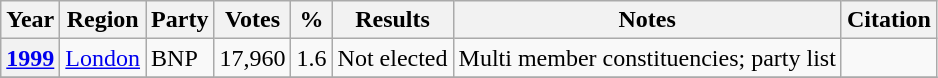<table class="wikitable plainrowheaders">
<tr>
<th scope="col">Year</th>
<th scope="col">Region</th>
<th scope="col">Party</th>
<th scope="col">Votes</th>
<th scope="col">%</th>
<th scope="col">Results</th>
<th scope="col">Notes</th>
<th scope="col">Citation</th>
</tr>
<tr>
<th scope="row"><a href='#'>1999</a></th>
<td><a href='#'>London</a></td>
<td>BNP</td>
<td>17,960</td>
<td>1.6</td>
<td>Not elected</td>
<td>Multi member constituencies; party list</td>
<td></td>
</tr>
<tr>
</tr>
</table>
